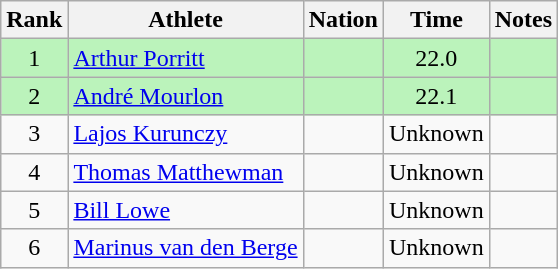<table class="wikitable sortable" style="text-align:center">
<tr>
<th>Rank</th>
<th>Athlete</th>
<th>Nation</th>
<th>Time</th>
<th>Notes</th>
</tr>
<tr bgcolor=bbf3bb>
<td>1</td>
<td align="left"><a href='#'>Arthur Porritt</a></td>
<td align="left"></td>
<td>22.0</td>
<td></td>
</tr>
<tr bgcolor=bbf3bb>
<td>2</td>
<td align="left"><a href='#'>André Mourlon</a></td>
<td align="left"></td>
<td>22.1</td>
<td></td>
</tr>
<tr>
<td>3</td>
<td align="left"><a href='#'>Lajos Kurunczy</a></td>
<td align="left"></td>
<td data-sort-value=30.0>Unknown</td>
<td></td>
</tr>
<tr>
<td>4</td>
<td align="left"><a href='#'>Thomas Matthewman</a></td>
<td align="left"></td>
<td data-sort-value=30.0>Unknown</td>
<td></td>
</tr>
<tr>
<td>5</td>
<td align="left"><a href='#'>Bill Lowe</a></td>
<td align="left"></td>
<td data-sort-value=30.0>Unknown</td>
<td></td>
</tr>
<tr>
<td>6</td>
<td align="left"><a href='#'>Marinus van den Berge</a></td>
<td align="left"></td>
<td data-sort-value=30.0>Unknown</td>
<td></td>
</tr>
</table>
